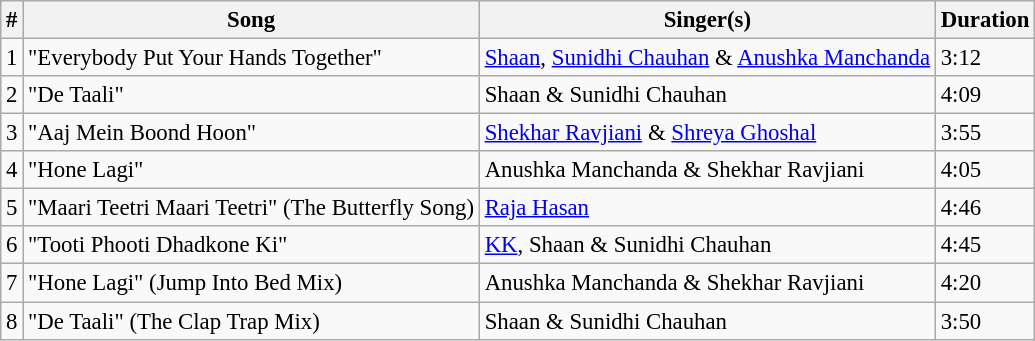<table class="wikitable" style="font-size:95%;">
<tr>
<th>#</th>
<th>Song</th>
<th>Singer(s)</th>
<th>Duration</th>
</tr>
<tr>
<td>1</td>
<td>"Everybody Put Your Hands Together"</td>
<td><a href='#'>Shaan</a>, <a href='#'>Sunidhi Chauhan</a> & <a href='#'>Anushka Manchanda</a></td>
<td>3:12</td>
</tr>
<tr>
<td>2</td>
<td>"De Taali"</td>
<td>Shaan & Sunidhi Chauhan</td>
<td>4:09</td>
</tr>
<tr>
<td>3</td>
<td>"Aaj Mein Boond Hoon"</td>
<td><a href='#'>Shekhar Ravjiani</a> & <a href='#'>Shreya Ghoshal</a></td>
<td>3:55</td>
</tr>
<tr>
<td>4</td>
<td>"Hone Lagi"</td>
<td>Anushka Manchanda & Shekhar Ravjiani</td>
<td>4:05</td>
</tr>
<tr>
<td>5</td>
<td>"Maari Teetri Maari Teetri" (The Butterfly Song)</td>
<td><a href='#'>Raja Hasan</a></td>
<td>4:46</td>
</tr>
<tr>
<td>6</td>
<td>"Tooti Phooti Dhadkone Ki"</td>
<td><a href='#'>KK</a>, Shaan & Sunidhi Chauhan</td>
<td>4:45</td>
</tr>
<tr>
<td>7</td>
<td>"Hone Lagi" (Jump Into Bed Mix)</td>
<td>Anushka Manchanda & Shekhar Ravjiani</td>
<td>4:20</td>
</tr>
<tr>
<td>8</td>
<td>"De Taali" (The Clap Trap Mix)</td>
<td>Shaan & Sunidhi Chauhan</td>
<td>3:50</td>
</tr>
</table>
